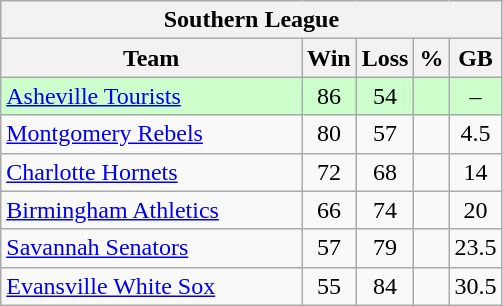<table class="wikitable">
<tr>
<th colspan="5">Southern League</th>
</tr>
<tr>
<th width="60%">Team</th>
<th>Win</th>
<th>Loss</th>
<th>%</th>
<th>GB</th>
</tr>
<tr align=center bgcolor=ccffcc>
<td align=left><a href='#'>Asheville Tourists</a></td>
<td>86</td>
<td>54</td>
<td></td>
<td>–</td>
</tr>
<tr align=center>
<td align=left><a href='#'>Montgomery Rebels</a></td>
<td>80</td>
<td>57</td>
<td></td>
<td>4.5</td>
</tr>
<tr align=center>
<td align=left><a href='#'>Charlotte Hornets</a></td>
<td>72</td>
<td>68</td>
<td></td>
<td>14</td>
</tr>
<tr align=center>
<td align=left><a href='#'>Birmingham Athletics</a></td>
<td>66</td>
<td>74</td>
<td></td>
<td>20</td>
</tr>
<tr align=center>
<td align=left><a href='#'>Savannah Senators</a></td>
<td>57</td>
<td>79</td>
<td></td>
<td>23.5</td>
</tr>
<tr align=center>
<td align=left><a href='#'>Evansville White Sox</a></td>
<td>55</td>
<td>84</td>
<td></td>
<td>30.5</td>
</tr>
</table>
